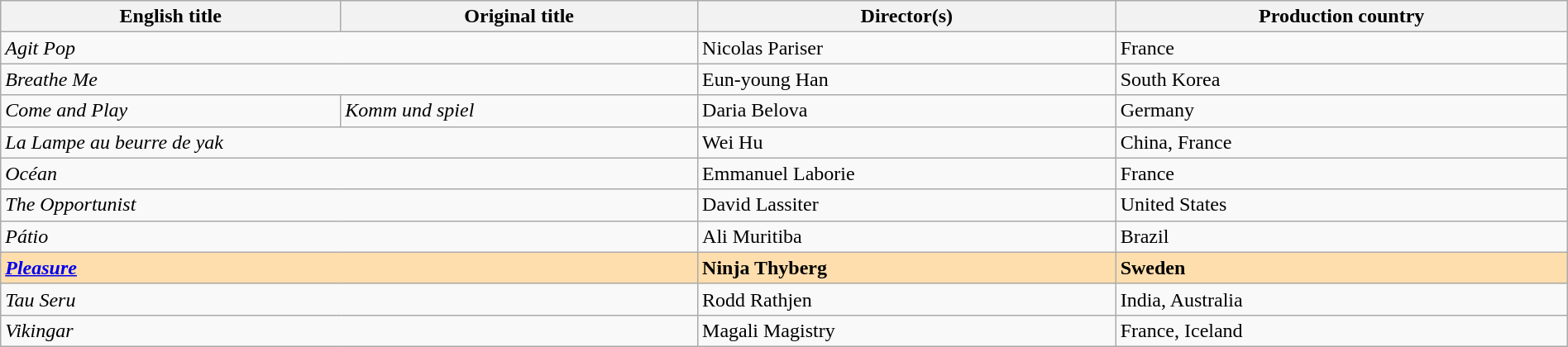<table class="wikitable" style="width:100%; margin-bottom:2px" cellpadding="5">
<tr>
<th scope="col">English title</th>
<th scope="col">Original title</th>
<th scope="col">Director(s)</th>
<th scope="col">Production country</th>
</tr>
<tr>
<td colspan=2><em>Agit Pop</em></td>
<td data-sort-value="Pariser">Nicolas Pariser</td>
<td>France</td>
</tr>
<tr>
<td colspan=2><em>Breathe Me</em></td>
<td data-sort-value="Han">Eun-young Han</td>
<td>South Korea</td>
</tr>
<tr>
<td><em>Come and Play</em></td>
<td><em>Komm und spiel</em></td>
<td data-sort-value="Belova">Daria Belova</td>
<td>Germany</td>
</tr>
<tr>
<td colspan=2 data-sort-value="Lampe"><em>La Lampe au beurre de yak</em></td>
<td data-sort-value="Hu">Wei Hu</td>
<td>China, France</td>
</tr>
<tr>
<td colspan=2><em>Océan</em></td>
<td data-sort-value="Laborie">Emmanuel Laborie</td>
<td>France</td>
</tr>
<tr>
<td colspan=2 data-sort-value="Opportunist"><em>The Opportunist</em></td>
<td data-sort-value="Lassiter">David Lassiter</td>
<td>United States</td>
</tr>
<tr>
<td colspan=2><em>Pátio</em></td>
<td data-sort-value="Muritiba">Ali Muritiba</td>
<td>Brazil</td>
</tr>
<tr style="background:#FFDEAD">
<td colspan=2><em><a href='#'><strong>Pleasure</strong></a></em></td>
<td data-sort-value="Thyberg"><strong>Ninja Thyberg</strong></td>
<td><strong>Sweden</strong></td>
</tr>
<tr>
<td colspan=2><em>Tau Seru</em></td>
<td data-sort-value="Rathjen">Rodd Rathjen</td>
<td>India, Australia</td>
</tr>
<tr>
<td colspan=2><em>Vikingar</em></td>
<td data-sort-value="Magistry">Magali Magistry</td>
<td>France, Iceland</td>
</tr>
</table>
